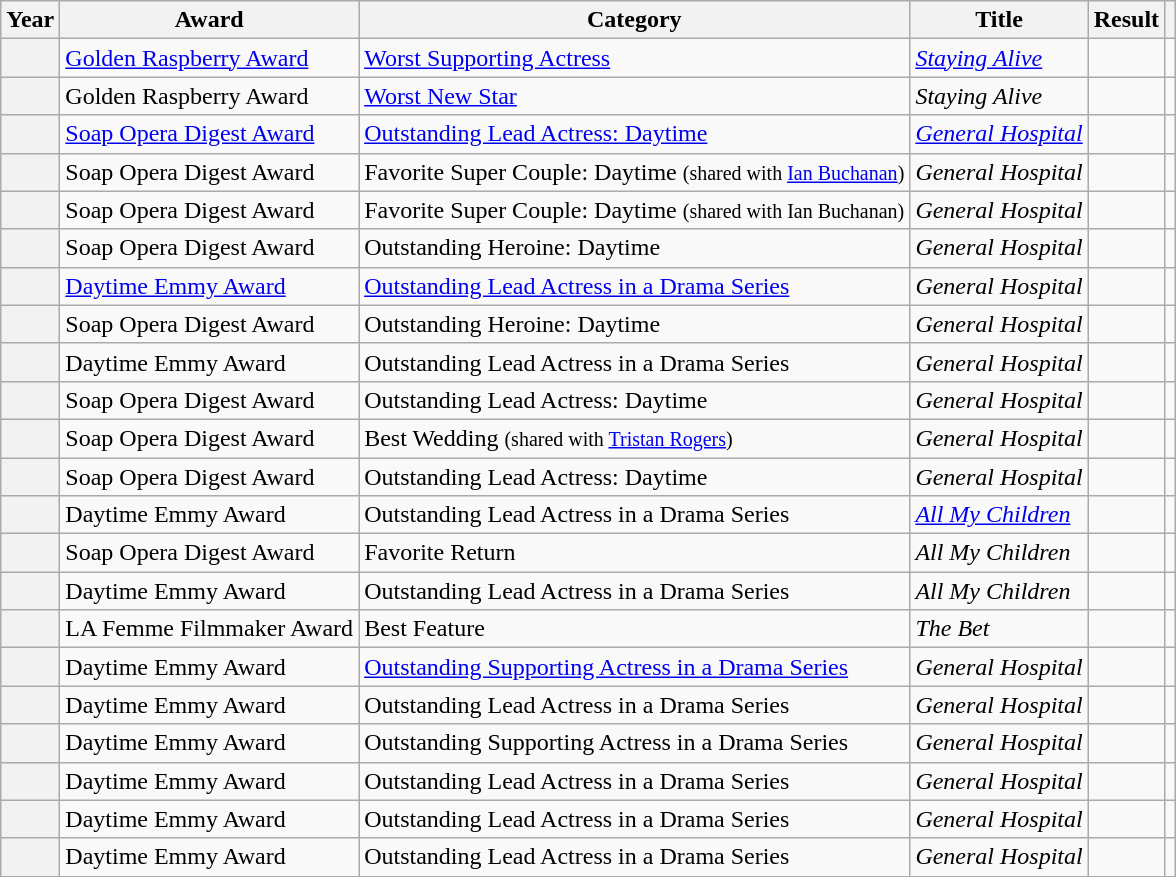<table class="wikitable sortable plainrowheaders">
<tr>
<th scope="col">Year</th>
<th scope="col">Award</th>
<th scope="col">Category</th>
<th scope="col">Title</th>
<th scope="col">Result</th>
<th scope="col" class="unsortable"></th>
</tr>
<tr>
<th scope="row"></th>
<td><a href='#'>Golden Raspberry Award</a></td>
<td><a href='#'>Worst Supporting Actress</a></td>
<td><em><a href='#'>Staying Alive</a></em></td>
<td></td>
<td></td>
</tr>
<tr>
<th scope="row"></th>
<td>Golden Raspberry Award</td>
<td><a href='#'>Worst New Star</a></td>
<td><em>Staying Alive</em></td>
<td></td>
<td></td>
</tr>
<tr>
<th scope="row"></th>
<td><a href='#'>Soap Opera Digest Award</a></td>
<td><a href='#'>Outstanding Lead Actress: Daytime</a></td>
<td><em><a href='#'>General Hospital</a></em></td>
<td></td>
<td></td>
</tr>
<tr>
<th scope="row"></th>
<td>Soap Opera Digest Award</td>
<td>Favorite Super Couple: Daytime <small>(shared with <a href='#'>Ian Buchanan</a>)</small></td>
<td><em>General Hospital</em></td>
<td></td>
<td></td>
</tr>
<tr>
<th scope="row"></th>
<td>Soap Opera Digest Award</td>
<td>Favorite Super Couple: Daytime <small>(shared with Ian Buchanan)</small></td>
<td><em>General Hospital</em></td>
<td></td>
<td></td>
</tr>
<tr>
<th scope="row"></th>
<td>Soap Opera Digest Award</td>
<td>Outstanding Heroine: Daytime</td>
<td><em>General Hospital</em></td>
<td></td>
<td></td>
</tr>
<tr>
<th scope="row"></th>
<td><a href='#'>Daytime Emmy Award</a></td>
<td><a href='#'>Outstanding Lead Actress in a Drama Series</a></td>
<td><em>General Hospital</em></td>
<td></td>
<td></td>
</tr>
<tr>
<th scope="row"></th>
<td>Soap Opera Digest Award</td>
<td>Outstanding Heroine: Daytime</td>
<td><em>General Hospital</em></td>
<td></td>
<td></td>
</tr>
<tr>
<th scope="row"></th>
<td>Daytime Emmy Award</td>
<td>Outstanding Lead Actress in a Drama Series</td>
<td><em>General Hospital</em></td>
<td></td>
<td></td>
</tr>
<tr>
<th scope="row"></th>
<td>Soap Opera Digest Award</td>
<td>Outstanding Lead Actress: Daytime</td>
<td><em>General Hospital</em></td>
<td></td>
<td></td>
</tr>
<tr>
<th scope="row"></th>
<td>Soap Opera Digest Award</td>
<td>Best Wedding <small>(shared with <a href='#'>Tristan Rogers</a>)</small></td>
<td><em>General Hospital</em></td>
<td></td>
<td></td>
</tr>
<tr>
<th scope="row"></th>
<td>Soap Opera Digest Award</td>
<td>Outstanding Lead Actress: Daytime</td>
<td><em>General Hospital</em></td>
<td></td>
<td></td>
</tr>
<tr>
<th scope="row"></th>
<td>Daytime Emmy Award</td>
<td>Outstanding Lead Actress in a Drama Series</td>
<td><em><a href='#'>All My Children</a></em></td>
<td></td>
<td></td>
</tr>
<tr>
<th scope="row"></th>
<td>Soap Opera Digest Award</td>
<td>Favorite Return</td>
<td><em>All My Children</em></td>
<td></td>
<td></td>
</tr>
<tr>
<th scope="row"></th>
<td>Daytime Emmy Award</td>
<td>Outstanding Lead Actress in a Drama Series</td>
<td><em>All My Children</em></td>
<td></td>
<td></td>
</tr>
<tr>
<th scope="row"></th>
<td>LA Femme Filmmaker Award</td>
<td>Best Feature </td>
<td><em>The Bet</em></td>
<td></td>
<td></td>
</tr>
<tr>
<th scope="row"></th>
<td>Daytime Emmy Award</td>
<td><a href='#'>Outstanding Supporting Actress in a Drama Series</a></td>
<td><em>General Hospital</em></td>
<td></td>
<td></td>
</tr>
<tr>
<th scope="row"></th>
<td>Daytime Emmy Award</td>
<td>Outstanding Lead Actress in a Drama Series</td>
<td><em>General Hospital</em></td>
<td></td>
<td></td>
</tr>
<tr>
<th scope="row"></th>
<td>Daytime Emmy Award</td>
<td>Outstanding Supporting Actress in a Drama Series</td>
<td><em>General Hospital</em></td>
<td></td>
<td></td>
</tr>
<tr>
<th scope="row"></th>
<td>Daytime Emmy Award</td>
<td>Outstanding Lead Actress in a Drama Series</td>
<td><em>General Hospital</em></td>
<td></td>
<td></td>
</tr>
<tr>
<th scope="row"></th>
<td>Daytime Emmy Award</td>
<td>Outstanding Lead Actress in a Drama Series</td>
<td><em>General Hospital</em></td>
<td></td>
<td></td>
</tr>
<tr>
<th scope="row"></th>
<td>Daytime Emmy Award</td>
<td>Outstanding Lead Actress in a Drama Series</td>
<td><em>General Hospital</em></td>
<td></td>
<td></td>
</tr>
</table>
